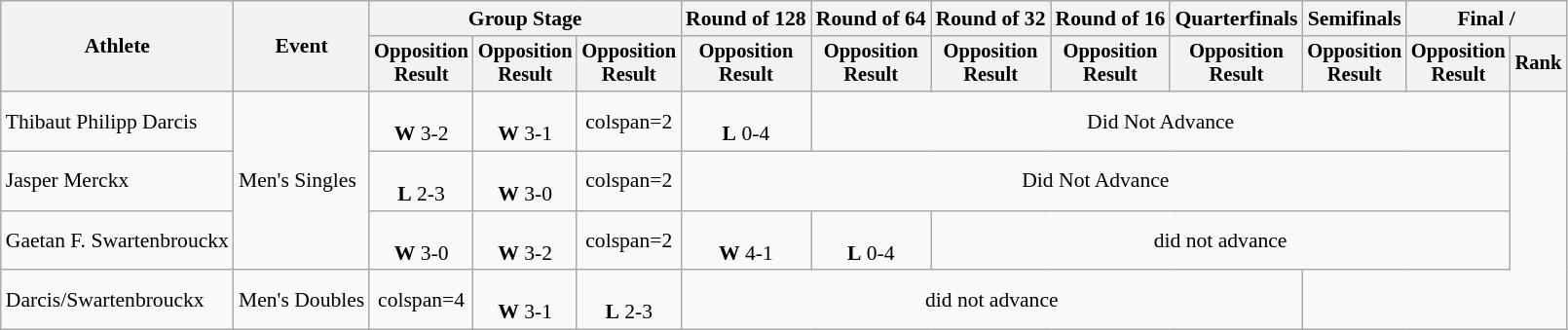<table class="wikitable" style="font-size:90%">
<tr>
<th rowspan=2>Athlete</th>
<th rowspan=2>Event</th>
<th colspan=3>Group Stage</th>
<th>Round of 128</th>
<th>Round of 64</th>
<th>Round of 32</th>
<th>Round of 16</th>
<th>Quarterfinals</th>
<th>Semifinals</th>
<th colspan=2>Final / </th>
</tr>
<tr style="font-size:95%">
<th>Opposition<br>Result</th>
<th>Opposition<br>Result</th>
<th>Opposition<br>Result</th>
<th>Opposition<br>Result</th>
<th>Opposition<br>Result</th>
<th>Opposition<br>Result</th>
<th>Opposition<br>Result</th>
<th>Opposition<br>Result</th>
<th>Opposition<br>Result</th>
<th>Opposition<br>Result</th>
<th>Rank</th>
</tr>
<tr align=center>
<td align=left>Thibaut Philipp Darcis</td>
<td align=left rowspan=3>Men's Singles</td>
<td><br><strong>W</strong> 3-2</td>
<td><br><strong>W</strong> 3-1</td>
<td>colspan=2 </td>
<td><br><strong>L</strong> 0-4</td>
<td colspan=6>Did Not Advance</td>
</tr>
<tr align=center>
<td align=left>Jasper Merckx</td>
<td><br><strong>L</strong> 2-3</td>
<td><br><strong>W</strong> 3-0</td>
<td>colspan=2 </td>
<td colspan=7>Did Not Advance</td>
</tr>
<tr align=center>
<td align=left>Gaetan F. Swartenbrouckx</td>
<td><br><strong>W</strong> 3-0</td>
<td><br><strong>W</strong> 3-2</td>
<td>colspan=2 </td>
<td><br><strong>W</strong> 4-1</td>
<td><br><strong>L</strong> 0-4</td>
<td colspan=5>did not advance</td>
</tr>
<tr align=center>
<td align=left>Darcis/Swartenbrouckx</td>
<td align=left>Men's Doubles</td>
<td>colspan=4 </td>
<td><br><strong>W</strong> 3-1</td>
<td><br><strong>L</strong> 2-3</td>
<td colspan=5>did not advance</td>
</tr>
</table>
